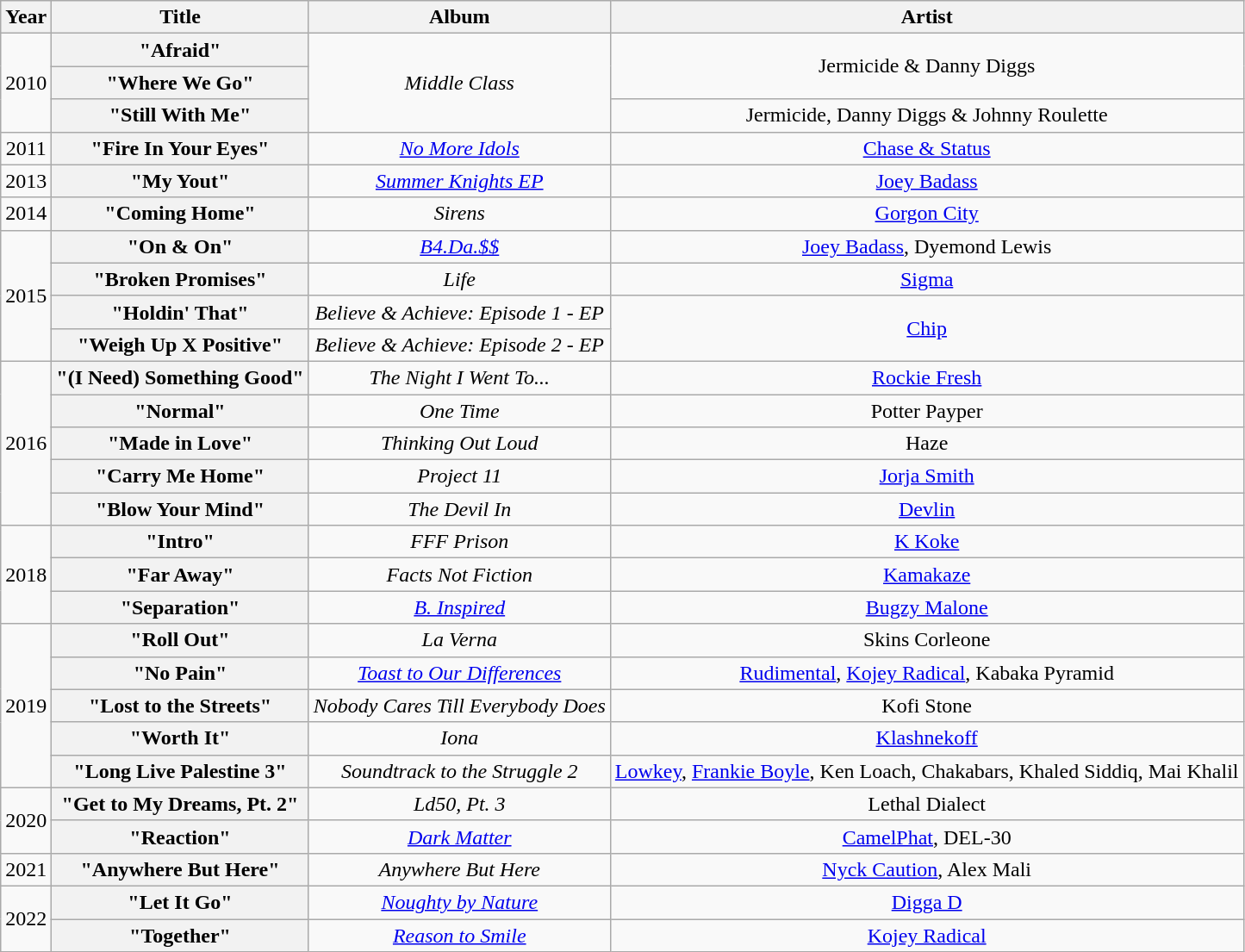<table class="wikitable plainrowheaders" style="text-align:center;">
<tr>
<th scope="col">Year</th>
<th scope="col">Title</th>
<th scope="col">Album</th>
<th scope="col">Artist</th>
</tr>
<tr>
<td rowspan="3">2010</td>
<th scope="row">"Afraid"</th>
<td rowspan="3"><em>Middle Class</em></td>
<td rowspan="2">Jermicide & Danny Diggs</td>
</tr>
<tr>
<th scope="row">"Where We Go"</th>
</tr>
<tr>
<th scope="row">"Still With Me"</th>
<td>Jermicide, Danny Diggs & Johnny Roulette</td>
</tr>
<tr>
<td>2011</td>
<th scope="row">"Fire In Your Eyes"</th>
<td><em><a href='#'>No More Idols</a></em></td>
<td><a href='#'>Chase & Status</a></td>
</tr>
<tr>
<td>2013</td>
<th scope="row">"My Yout"</th>
<td><em><a href='#'>Summer Knights EP</a></em></td>
<td><a href='#'>Joey Badass</a></td>
</tr>
<tr>
<td>2014</td>
<th scope="row">"Coming Home"</th>
<td><em>Sirens</em></td>
<td><a href='#'>Gorgon City</a></td>
</tr>
<tr>
<td rowspan="4">2015</td>
<th scope="row">"On & On"</th>
<td><em><a href='#'>B4.Da.$$</a></em></td>
<td><a href='#'>Joey Badass</a>, Dyemond Lewis</td>
</tr>
<tr>
<th scope="row">"Broken Promises"</th>
<td><em>Life</em></td>
<td><a href='#'>Sigma</a></td>
</tr>
<tr>
<th scope="row">"Holdin' That"</th>
<td><em>Believe & Achieve: Episode 1 - EP</em></td>
<td rowspan="2"><a href='#'>Chip</a></td>
</tr>
<tr>
<th scope="row">"Weigh Up X Positive"</th>
<td><em>Believe & Achieve: Episode 2 - EP</em></td>
</tr>
<tr>
<td rowspan="5">2016</td>
<th scope="row">"(I Need) Something Good"</th>
<td><em>The Night I Went To...</em></td>
<td><a href='#'>Rockie Fresh</a></td>
</tr>
<tr>
<th scope="row">"Normal"</th>
<td><em>One Time</em></td>
<td>Potter Payper</td>
</tr>
<tr>
<th scope="row">"Made in Love"</th>
<td><em>Thinking Out Loud</em></td>
<td>Haze</td>
</tr>
<tr>
<th scope="row">"Carry Me Home"</th>
<td><em>Project 11</em></td>
<td><a href='#'>Jorja Smith</a></td>
</tr>
<tr>
<th scope="row">"Blow Your Mind"</th>
<td><em>The Devil In</em></td>
<td><a href='#'>Devlin</a></td>
</tr>
<tr>
<td rowspan="3">2018</td>
<th scope="row">"Intro"</th>
<td><em>FFF Prison</em></td>
<td><a href='#'>K Koke</a></td>
</tr>
<tr>
<th scope="row">"Far Away"</th>
<td><em>Facts Not Fiction</em></td>
<td><a href='#'>Kamakaze</a></td>
</tr>
<tr>
<th scope="row">"Separation"</th>
<td><em><a href='#'>B. Inspired</a></em></td>
<td><a href='#'>Bugzy Malone</a></td>
</tr>
<tr>
<td rowspan="5">2019</td>
<th scope="row">"Roll Out"</th>
<td><em>La Verna</em></td>
<td>Skins Corleone</td>
</tr>
<tr>
<th scope="row">"No Pain"</th>
<td><em><a href='#'>Toast to Our Differences</a></em></td>
<td><a href='#'>Rudimental</a>, <a href='#'>Kojey Radical</a>, Kabaka Pyramid</td>
</tr>
<tr>
<th scope="row">"Lost to the Streets"</th>
<td><em>Nobody Cares Till Everybody Does</em></td>
<td>Kofi Stone</td>
</tr>
<tr>
<th scope="row">"Worth It"</th>
<td><em>Iona</em></td>
<td><a href='#'>Klashnekoff</a></td>
</tr>
<tr>
<th scope="row">"Long Live Palestine 3"</th>
<td><em>Soundtrack to the Struggle 2</em></td>
<td><a href='#'>Lowkey</a>, <a href='#'>Frankie Boyle</a>, Ken Loach, Chakabars, Khaled Siddiq, Mai Khalil</td>
</tr>
<tr>
<td rowspan="2">2020</td>
<th scope="row">"Get to My Dreams, Pt. 2"</th>
<td><em>Ld50, Pt. 3</em></td>
<td>Lethal Dialect</td>
</tr>
<tr>
<th scope="row">"Reaction"</th>
<td><em><a href='#'>Dark Matter</a></em></td>
<td><a href='#'>CamelPhat</a>, DEL-30</td>
</tr>
<tr>
<td>2021</td>
<th scope="row">"Anywhere But Here"</th>
<td><em>Anywhere But Here</em></td>
<td><a href='#'>Nyck Caution</a>, Alex Mali</td>
</tr>
<tr>
<td rowspan="2">2022</td>
<th scope="row">"Let It Go"</th>
<td><em><a href='#'>Noughty by Nature</a></em></td>
<td><a href='#'>Digga D</a></td>
</tr>
<tr>
<th scope="row">"Together"</th>
<td><em><a href='#'>Reason to Smile</a></em></td>
<td><a href='#'>Kojey Radical</a></td>
</tr>
</table>
